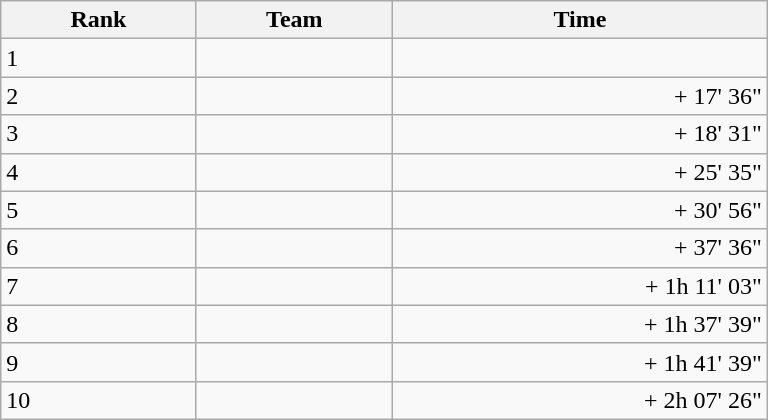<table class="wikitable plainrowheaders" style="width:32em;margin-bottom:0;">
<tr>
<th>Rank</th>
<th>Team</th>
<th>Time</th>
</tr>
<tr>
<td>1</td>
<td> </td>
<td align="right"></td>
</tr>
<tr>
<td>2</td>
<td> </td>
<td align="right">+ 17' 36"</td>
</tr>
<tr>
<td>3</td>
<td> </td>
<td align="right">+ 18' 31"</td>
</tr>
<tr>
<td>4</td>
<td> </td>
<td align="right">+ 25' 35"</td>
</tr>
<tr>
<td>5</td>
<td> </td>
<td align="right">+ 30' 56"</td>
</tr>
<tr>
<td>6</td>
<td> </td>
<td align="right">+ 37' 36"</td>
</tr>
<tr>
<td>7</td>
<td> </td>
<td align="right">+ 1h 11' 03"</td>
</tr>
<tr>
<td>8</td>
<td> </td>
<td align="right">+ 1h 37' 39"</td>
</tr>
<tr>
<td>9</td>
<td> </td>
<td align="right">+ 1h 41' 39"</td>
</tr>
<tr>
<td>10</td>
<td> </td>
<td align="right">+ 2h 07' 26"</td>
</tr>
</table>
